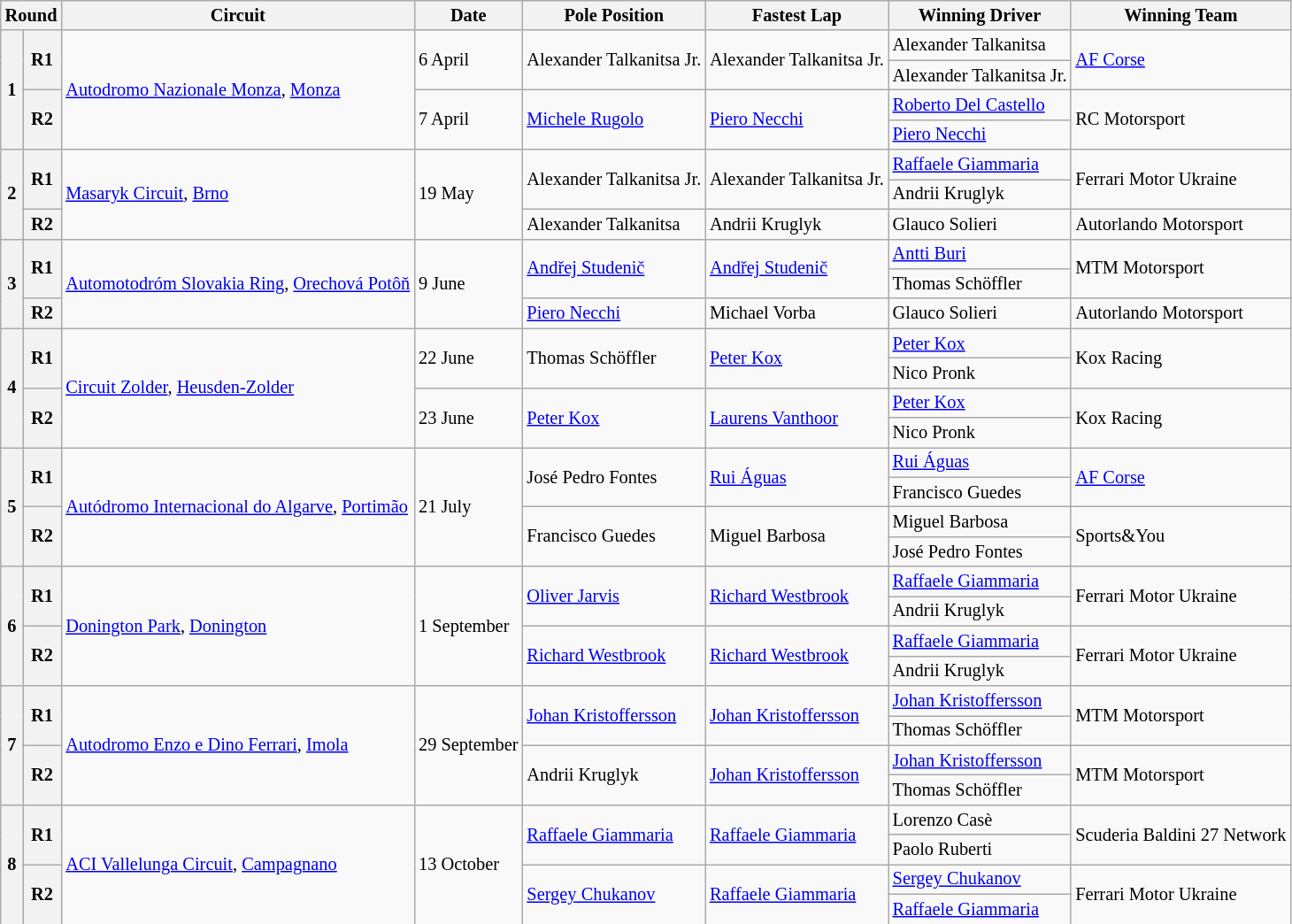<table class="wikitable" style="font-size: 85%">
<tr>
<th colspan=2>Round</th>
<th>Circuit</th>
<th>Date</th>
<th>Pole Position</th>
<th>Fastest Lap</th>
<th>Winning Driver</th>
<th>Winning Team</th>
</tr>
<tr>
<th rowspan=4>1</th>
<th rowspan=2>R1</th>
<td rowspan=4> <a href='#'>Autodromo Nazionale Monza</a>, <a href='#'>Monza</a></td>
<td rowspan=2>6 April</td>
<td rowspan=2> Alexander Talkanitsa Jr.</td>
<td rowspan=2> Alexander Talkanitsa Jr.</td>
<td> Alexander Talkanitsa</td>
<td rowspan=2> <a href='#'>AF Corse</a></td>
</tr>
<tr>
<td> Alexander Talkanitsa Jr.</td>
</tr>
<tr>
<th rowspan=2>R2</th>
<td rowspan=2>7 April</td>
<td rowspan=2> <a href='#'>Michele Rugolo</a></td>
<td rowspan=2> <a href='#'>Piero Necchi</a></td>
<td> <a href='#'>Roberto Del Castello</a></td>
<td rowspan=2> RC Motorsport</td>
</tr>
<tr>
<td> <a href='#'>Piero Necchi</a></td>
</tr>
<tr>
<th rowspan=3>2</th>
<th rowspan=2>R1</th>
<td rowspan=3> <a href='#'>Masaryk Circuit</a>, <a href='#'>Brno</a></td>
<td rowspan=3>19 May</td>
<td rowspan=2> Alexander Talkanitsa Jr.</td>
<td rowspan=2> Alexander Talkanitsa Jr.</td>
<td> <a href='#'>Raffaele Giammaria</a></td>
<td rowspan=2> Ferrari Motor Ukraine</td>
</tr>
<tr>
<td> Andrii Kruglyk</td>
</tr>
<tr>
<th>R2</th>
<td> Alexander Talkanitsa</td>
<td> Andrii Kruglyk</td>
<td> Glauco Solieri</td>
<td> Autorlando Motorsport</td>
</tr>
<tr>
<th rowspan=3>3</th>
<th rowspan=2>R1</th>
<td rowspan=3> <a href='#'>Automotodróm Slovakia Ring</a>, <a href='#'>Orechová Potôň</a></td>
<td rowspan=3>9 June</td>
<td rowspan=2> <a href='#'>Andřej Studenič</a></td>
<td rowspan=2> <a href='#'>Andřej Studenič</a></td>
<td> <a href='#'>Antti Buri</a></td>
<td rowspan=2> MTM Motorsport</td>
</tr>
<tr>
<td> Thomas Schöffler</td>
</tr>
<tr>
<th>R2</th>
<td> <a href='#'>Piero Necchi</a></td>
<td> Michael Vorba</td>
<td> Glauco Solieri</td>
<td> Autorlando Motorsport</td>
</tr>
<tr>
<th rowspan=4>4</th>
<th rowspan=2>R1</th>
<td rowspan=4> <a href='#'>Circuit Zolder</a>, <a href='#'>Heusden-Zolder</a></td>
<td rowspan=2>22 June</td>
<td rowspan=2> Thomas Schöffler</td>
<td rowspan=2> <a href='#'>Peter Kox</a></td>
<td> <a href='#'>Peter Kox</a></td>
<td rowspan=2> Kox Racing</td>
</tr>
<tr>
<td> Nico Pronk</td>
</tr>
<tr>
<th rowspan=2>R2</th>
<td rowspan=2>23 June</td>
<td rowspan=2> <a href='#'>Peter Kox</a></td>
<td rowspan=2> <a href='#'>Laurens Vanthoor</a></td>
<td> <a href='#'>Peter Kox</a></td>
<td rowspan=2> Kox Racing</td>
</tr>
<tr>
<td> Nico Pronk</td>
</tr>
<tr>
<th rowspan=4>5</th>
<th rowspan=2>R1</th>
<td rowspan=4> <a href='#'>Autódromo Internacional do Algarve</a>, <a href='#'>Portimão</a></td>
<td rowspan=4>21 July</td>
<td rowspan=2> José Pedro Fontes</td>
<td rowspan=2> <a href='#'>Rui Águas</a></td>
<td> <a href='#'>Rui Águas</a></td>
<td rowspan=2> <a href='#'>AF Corse</a></td>
</tr>
<tr>
<td> Francisco Guedes</td>
</tr>
<tr>
<th rowspan=2>R2</th>
<td rowspan=2> Francisco Guedes</td>
<td rowspan=2> Miguel Barbosa</td>
<td> Miguel Barbosa</td>
<td rowspan=2> Sports&You</td>
</tr>
<tr>
<td> José Pedro Fontes</td>
</tr>
<tr>
<th rowspan=4>6</th>
<th rowspan=2>R1</th>
<td rowspan=4> <a href='#'>Donington Park</a>, <a href='#'>Donington</a></td>
<td rowspan=4>1 September</td>
<td rowspan=2> <a href='#'>Oliver Jarvis</a></td>
<td rowspan=2> <a href='#'>Richard Westbrook</a></td>
<td> <a href='#'>Raffaele Giammaria</a></td>
<td rowspan=2> Ferrari Motor Ukraine</td>
</tr>
<tr>
<td> Andrii Kruglyk</td>
</tr>
<tr>
<th rowspan=2>R2</th>
<td rowspan=2> <a href='#'>Richard Westbrook</a></td>
<td rowspan=2> <a href='#'>Richard Westbrook</a></td>
<td> <a href='#'>Raffaele Giammaria</a></td>
<td rowspan=2> Ferrari Motor Ukraine</td>
</tr>
<tr>
<td> Andrii Kruglyk</td>
</tr>
<tr>
<th rowspan=4>7</th>
<th rowspan=2>R1</th>
<td rowspan=4> <a href='#'>Autodromo Enzo e Dino Ferrari</a>, <a href='#'>Imola</a></td>
<td rowspan=4>29 September</td>
<td rowspan=2> <a href='#'>Johan Kristoffersson</a></td>
<td rowspan=2> <a href='#'>Johan Kristoffersson</a></td>
<td> <a href='#'>Johan Kristoffersson</a></td>
<td rowspan=2> MTM Motorsport</td>
</tr>
<tr>
<td> Thomas Schöffler</td>
</tr>
<tr>
<th rowspan=2>R2</th>
<td rowspan=2> Andrii Kruglyk</td>
<td rowspan=2> <a href='#'>Johan Kristoffersson</a></td>
<td> <a href='#'>Johan Kristoffersson</a></td>
<td rowspan=2> MTM Motorsport</td>
</tr>
<tr>
<td> Thomas Schöffler</td>
</tr>
<tr>
<th rowspan=4>8</th>
<th rowspan=2>R1</th>
<td rowspan=4> <a href='#'>ACI Vallelunga Circuit</a>, <a href='#'>Campagnano</a></td>
<td rowspan=4>13 October</td>
<td rowspan=2> <a href='#'>Raffaele Giammaria</a></td>
<td rowspan=2> <a href='#'>Raffaele Giammaria</a></td>
<td> Lorenzo Casè</td>
<td rowspan=2> Scuderia Baldini 27 Network</td>
</tr>
<tr>
<td> Paolo Ruberti</td>
</tr>
<tr>
<th rowspan=2>R2</th>
<td rowspan=2> <a href='#'>Sergey Chukanov</a></td>
<td rowspan=2> <a href='#'>Raffaele Giammaria</a></td>
<td> <a href='#'>Sergey Chukanov</a></td>
<td rowspan=2> Ferrari Motor Ukraine</td>
</tr>
<tr>
<td> <a href='#'>Raffaele Giammaria</a></td>
</tr>
<tr>
</tr>
</table>
